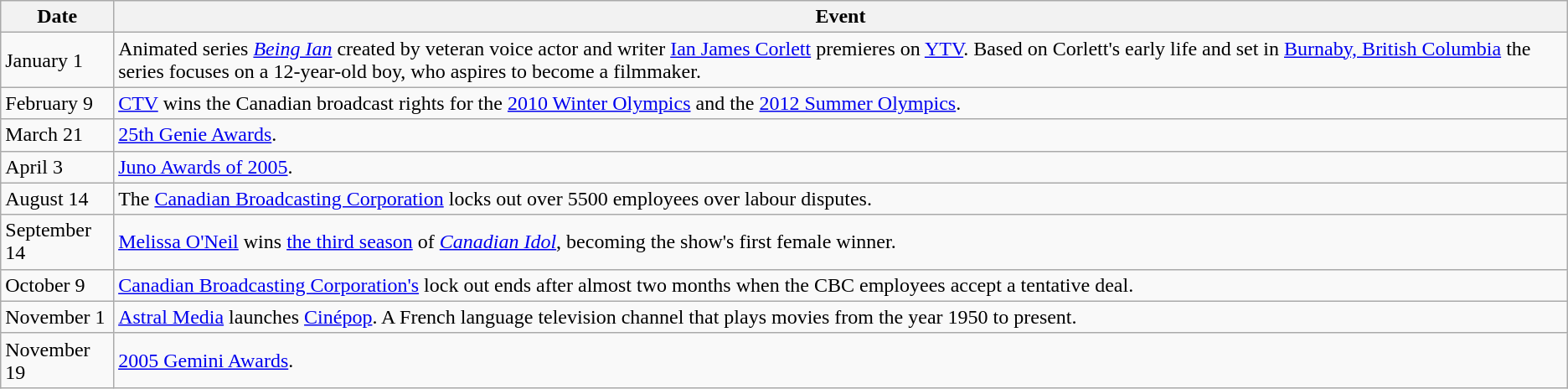<table class="wikitable">
<tr>
<th>Date</th>
<th>Event</th>
</tr>
<tr>
<td>January 1</td>
<td>Animated series <em><a href='#'>Being Ian</a></em> created by veteran voice actor and writer <a href='#'>Ian James Corlett</a> premieres on <a href='#'>YTV</a>. Based on Corlett's early life and set in <a href='#'>Burnaby, British Columbia</a> the series focuses on a 12-year-old boy, who aspires to become a filmmaker.</td>
</tr>
<tr>
<td>February 9</td>
<td><a href='#'>CTV</a> wins the Canadian broadcast rights for the <a href='#'>2010 Winter Olympics</a> and the <a href='#'>2012 Summer Olympics</a>.</td>
</tr>
<tr>
<td>March 21</td>
<td><a href='#'>25th Genie Awards</a>.</td>
</tr>
<tr>
<td>April 3</td>
<td><a href='#'>Juno Awards of 2005</a>.</td>
</tr>
<tr>
<td>August 14</td>
<td>The <a href='#'>Canadian Broadcasting Corporation</a> locks out over 5500 employees over labour disputes.</td>
</tr>
<tr>
<td>September 14</td>
<td><a href='#'>Melissa O'Neil</a> wins <a href='#'>the third season</a> of <em><a href='#'>Canadian Idol</a></em>, becoming the show's first female winner.</td>
</tr>
<tr>
<td>October 9</td>
<td><a href='#'>Canadian Broadcasting Corporation's</a> lock out ends after almost two months when the CBC employees accept a tentative deal.</td>
</tr>
<tr>
<td>November 1</td>
<td><a href='#'>Astral Media</a> launches <a href='#'>Cinépop</a>. A French language television channel that plays movies from the year 1950 to present.</td>
</tr>
<tr>
<td>November 19</td>
<td><a href='#'>2005 Gemini Awards</a>.</td>
</tr>
</table>
